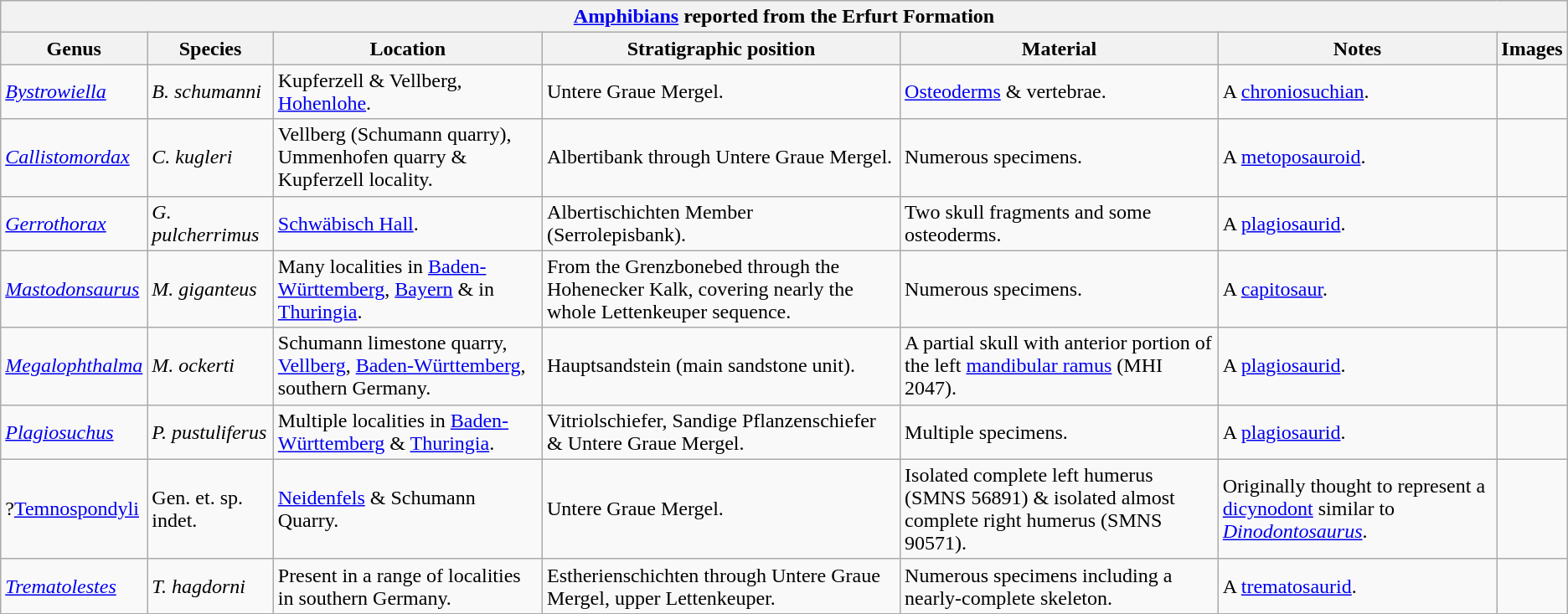<table class="wikitable" align="center">
<tr>
<th colspan="7" align="center"><strong><a href='#'>Amphibians</a> reported from the Erfurt Formation</strong></th>
</tr>
<tr>
<th>Genus</th>
<th>Species</th>
<th>Location</th>
<th><strong>Stratigraphic position</strong></th>
<th><strong>Material</strong></th>
<th>Notes</th>
<th>Images</th>
</tr>
<tr>
<td><em><a href='#'>Bystrowiella</a></em></td>
<td><em>B. schumanni</em></td>
<td>Kupferzell & Vellberg, <a href='#'>Hohenlohe</a>.</td>
<td>Untere Graue Mergel.</td>
<td><a href='#'>Osteoderms</a> & vertebrae.</td>
<td>A <a href='#'>chroniosuchian</a>.</td>
<td></td>
</tr>
<tr>
<td><em><a href='#'>Callistomordax</a></em></td>
<td><em>C. kugleri</em></td>
<td>Vellberg (Schumann quarry), Ummenhofen quarry & Kupferzell locality.</td>
<td>Albertibank through Untere Graue Mergel.</td>
<td>Numerous specimens.</td>
<td>A <a href='#'>metoposauroid</a>.</td>
<td></td>
</tr>
<tr>
<td><em><a href='#'>Gerrothorax</a></em></td>
<td><em>G. pulcherrimus</em></td>
<td><a href='#'>Schwäbisch Hall</a>.</td>
<td>Albertischichten Member (Serrolepisbank).</td>
<td>Two skull fragments and some osteoderms.</td>
<td>A <a href='#'>plagiosaurid</a>.</td>
<td></td>
</tr>
<tr>
<td><em><a href='#'>Mastodonsaurus</a></em></td>
<td><em>M. giganteus</em></td>
<td>Many localities in <a href='#'>Baden-Württemberg</a>, <a href='#'>Bayern</a> & in <a href='#'>Thuringia</a>.</td>
<td>From the Grenzbonebed through the Hohenecker Kalk, covering nearly the whole Lettenkeuper sequence.</td>
<td>Numerous specimens.</td>
<td>A <a href='#'>capitosaur</a>.</td>
<td></td>
</tr>
<tr>
<td><em><a href='#'>Megalophthalma</a></em></td>
<td><em>M. ockerti</em></td>
<td>Schumann limestone quarry, <a href='#'>Vellberg</a>, <a href='#'>Baden-Württemberg</a>, southern Germany.</td>
<td>Hauptsandstein (main sandstone unit).</td>
<td>A partial skull with anterior portion of the left <a href='#'>mandibular ramus</a> (MHI 2047).</td>
<td>A <a href='#'>plagiosaurid</a>.</td>
<td></td>
</tr>
<tr>
<td><em><a href='#'>Plagiosuchus</a></em></td>
<td><em>P. pustuliferus</em></td>
<td>Multiple localities in <a href='#'>Baden-Württemberg</a> & <a href='#'>Thuringia</a>.</td>
<td>Vitriolschiefer, Sandige Pflanzenschiefer & Untere Graue Mergel.</td>
<td>Multiple specimens.</td>
<td>A <a href='#'>plagiosaurid</a>.</td>
<td></td>
</tr>
<tr>
<td>?<a href='#'>Temnospondyli</a></td>
<td>Gen. et. sp. indet.</td>
<td><a href='#'>Neidenfels</a> & Schumann Quarry.</td>
<td>Untere Graue Mergel.</td>
<td>Isolated complete left humerus (SMNS 56891) & isolated almost complete right humerus (SMNS 90571).</td>
<td>Originally thought to represent a <a href='#'>dicynodont</a> similar to <em><a href='#'>Dinodontosaurus</a></em>.</td>
<td></td>
</tr>
<tr>
<td><em><a href='#'>Trematolestes</a></em></td>
<td><em>T. hagdorni</em></td>
<td>Present in a range of localities in southern Germany.</td>
<td>Estherienschichten through Untere Graue Mergel, upper Lettenkeuper.</td>
<td>Numerous specimens including a nearly-complete skeleton.</td>
<td>A <a href='#'>trematosaurid</a>.</td>
<td></td>
</tr>
<tr>
</tr>
</table>
